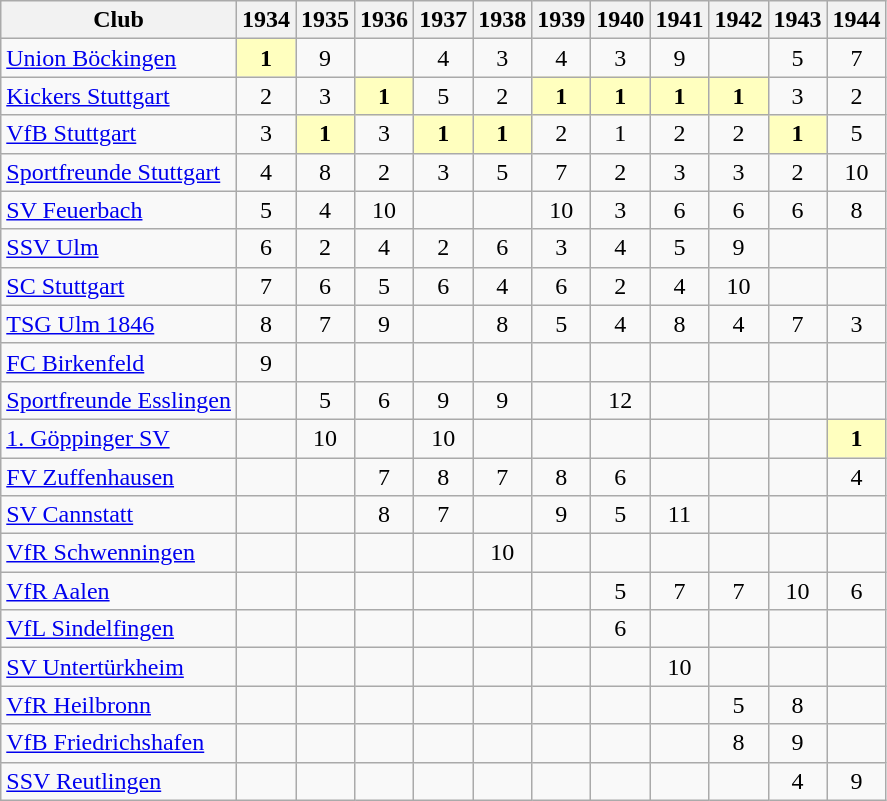<table class="wikitable">
<tr>
<th>Club</th>
<th>1934</th>
<th>1935</th>
<th>1936</th>
<th>1937</th>
<th>1938</th>
<th>1939</th>
<th>1940</th>
<th>1941</th>
<th>1942</th>
<th>1943</th>
<th>1944</th>
</tr>
<tr align="center">
<td align="left"><a href='#'>Union Böckingen</a></td>
<td bgcolor="#ffffbf"><strong>1</strong></td>
<td>9</td>
<td></td>
<td>4</td>
<td>3</td>
<td>4</td>
<td>3</td>
<td>9</td>
<td></td>
<td>5</td>
<td>7</td>
</tr>
<tr align="center">
<td align="left"><a href='#'>Kickers Stuttgart</a></td>
<td>2</td>
<td>3</td>
<td bgcolor="#ffffbf"><strong>1</strong></td>
<td>5</td>
<td>2</td>
<td bgcolor="#ffffbf"><strong>1</strong></td>
<td bgcolor="#ffffbf"><strong>1</strong></td>
<td bgcolor="#ffffbf"><strong>1</strong></td>
<td bgcolor="#ffffbf"><strong>1</strong></td>
<td>3</td>
<td>2</td>
</tr>
<tr align="center">
<td align="left"><a href='#'>VfB Stuttgart</a></td>
<td>3</td>
<td bgcolor="#ffffbf"><strong>1</strong></td>
<td>3</td>
<td bgcolor="#ffffbf"><strong>1</strong></td>
<td bgcolor="#ffffbf"><strong>1</strong></td>
<td>2</td>
<td>1</td>
<td>2</td>
<td>2</td>
<td bgcolor="#ffffbf"><strong>1</strong></td>
<td>5</td>
</tr>
<tr align="center">
<td align="left"><a href='#'>Sportfreunde Stuttgart</a></td>
<td>4</td>
<td>8</td>
<td>2</td>
<td>3</td>
<td>5</td>
<td>7</td>
<td>2</td>
<td>3</td>
<td>3</td>
<td>2</td>
<td>10</td>
</tr>
<tr align="center">
<td align="left"><a href='#'>SV Feuerbach</a></td>
<td>5</td>
<td>4</td>
<td>10</td>
<td></td>
<td></td>
<td>10</td>
<td>3</td>
<td>6</td>
<td>6</td>
<td>6</td>
<td>8</td>
</tr>
<tr align="center">
<td align="left"><a href='#'>SSV Ulm</a></td>
<td>6</td>
<td>2</td>
<td>4</td>
<td>2</td>
<td>6</td>
<td>3</td>
<td>4</td>
<td>5</td>
<td>9</td>
<td></td>
<td></td>
</tr>
<tr align="center">
<td align="left"><a href='#'>SC Stuttgart</a></td>
<td>7</td>
<td>6</td>
<td>5</td>
<td>6</td>
<td>4</td>
<td>6</td>
<td>2</td>
<td>4</td>
<td>10</td>
<td></td>
<td></td>
</tr>
<tr align="center">
<td align="left"><a href='#'>TSG Ulm 1846</a> </td>
<td>8</td>
<td>7</td>
<td>9</td>
<td></td>
<td>8</td>
<td>5</td>
<td>4</td>
<td>8</td>
<td>4</td>
<td>7</td>
<td>3</td>
</tr>
<tr align="center">
<td align="left"><a href='#'>FC Birkenfeld</a></td>
<td>9</td>
<td></td>
<td></td>
<td></td>
<td></td>
<td></td>
<td></td>
<td></td>
<td></td>
<td></td>
<td></td>
</tr>
<tr align="center">
<td align="left"><a href='#'>Sportfreunde Esslingen</a></td>
<td></td>
<td>5</td>
<td>6</td>
<td>9</td>
<td>9</td>
<td></td>
<td>12</td>
<td></td>
<td></td>
<td></td>
<td></td>
</tr>
<tr align="center">
<td align="left"><a href='#'>1. Göppinger SV</a></td>
<td></td>
<td>10</td>
<td></td>
<td>10</td>
<td></td>
<td></td>
<td></td>
<td></td>
<td></td>
<td></td>
<td bgcolor="#ffffbf"><strong>1</strong></td>
</tr>
<tr align="center">
<td align="left"><a href='#'>FV Zuffenhausen</a></td>
<td></td>
<td></td>
<td>7</td>
<td>8</td>
<td>7</td>
<td>8</td>
<td>6</td>
<td></td>
<td></td>
<td></td>
<td>4</td>
</tr>
<tr align="center">
<td align="left"><a href='#'>SV Cannstatt</a></td>
<td></td>
<td></td>
<td>8</td>
<td>7</td>
<td></td>
<td>9</td>
<td>5</td>
<td>11</td>
<td></td>
<td></td>
<td></td>
</tr>
<tr align="center">
<td align="left"><a href='#'>VfR Schwenningen</a></td>
<td></td>
<td></td>
<td></td>
<td></td>
<td>10</td>
<td></td>
<td></td>
<td></td>
<td></td>
<td></td>
<td></td>
</tr>
<tr align="center">
<td align="left"><a href='#'>VfR Aalen</a></td>
<td></td>
<td></td>
<td></td>
<td></td>
<td></td>
<td></td>
<td>5</td>
<td>7</td>
<td>7</td>
<td>10</td>
<td>6</td>
</tr>
<tr align="center">
<td align="left"><a href='#'>VfL Sindelfingen</a></td>
<td></td>
<td></td>
<td></td>
<td></td>
<td></td>
<td></td>
<td>6</td>
<td></td>
<td></td>
<td></td>
<td></td>
</tr>
<tr align="center">
<td align="left"><a href='#'>SV Untertürkheim</a></td>
<td></td>
<td></td>
<td></td>
<td></td>
<td></td>
<td></td>
<td></td>
<td>10</td>
<td></td>
<td></td>
<td></td>
</tr>
<tr align="center">
<td align="left"><a href='#'>VfR Heilbronn</a></td>
<td></td>
<td></td>
<td></td>
<td></td>
<td></td>
<td></td>
<td></td>
<td></td>
<td>5</td>
<td>8</td>
<td></td>
</tr>
<tr align="center">
<td align="left"><a href='#'>VfB Friedrichshafen</a></td>
<td></td>
<td></td>
<td></td>
<td></td>
<td></td>
<td></td>
<td></td>
<td></td>
<td>8</td>
<td>9</td>
<td></td>
</tr>
<tr align="center">
<td align="left"><a href='#'>SSV Reutlingen</a></td>
<td></td>
<td></td>
<td></td>
<td></td>
<td></td>
<td></td>
<td></td>
<td></td>
<td></td>
<td>4</td>
<td>9</td>
</tr>
</table>
